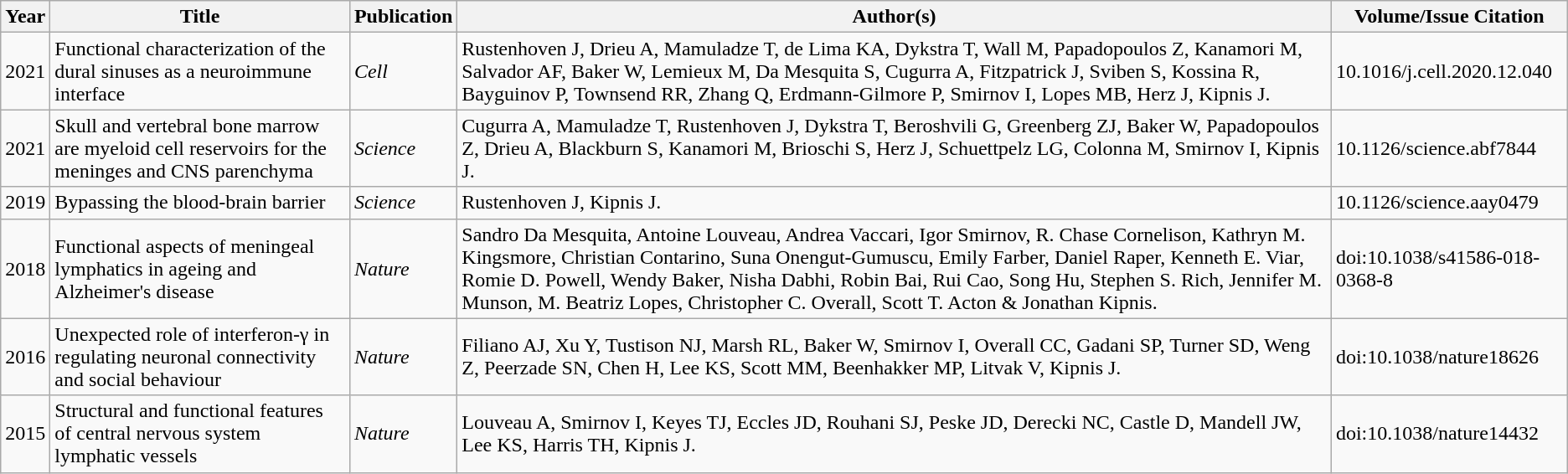<table class=wikitable>
<tr>
<th>Year</th>
<th>Title</th>
<th>Publication</th>
<th>Author(s)</th>
<th>Volume/Issue Citation</th>
</tr>
<tr>
<td>2021</td>
<td>Functional characterization of the dural sinuses as a neuroimmune interface</td>
<td><em>Cell</em></td>
<td>Rustenhoven J, Drieu A, Mamuladze T, de Lima KA, Dykstra T, Wall M, Papadopoulos Z, Kanamori M, Salvador AF, Baker W, Lemieux M, Da Mesquita S, Cugurra A, Fitzpatrick J, Sviben S, Kossina R, Bayguinov P, Townsend RR, Zhang Q, Erdmann-Gilmore P, Smirnov I, Lopes MB, Herz J, Kipnis J.</td>
<td>10.1016/j.cell.2020.12.040</td>
</tr>
<tr>
<td>2021</td>
<td>Skull and vertebral bone marrow are myeloid cell reservoirs for the meninges and CNS parenchyma</td>
<td><em>Science</em></td>
<td>Cugurra A, Mamuladze T, Rustenhoven J, Dykstra T, Beroshvili G, Greenberg ZJ, Baker W, Papadopoulos Z, Drieu A, Blackburn S, Kanamori M, Brioschi S, Herz J, Schuettpelz LG, Colonna M, Smirnov I, Kipnis J.</td>
<td>10.1126/science.abf7844</td>
</tr>
<tr>
<td>2019</td>
<td>Bypassing the blood-brain barrier</td>
<td><em>Science</em></td>
<td>Rustenhoven J, Kipnis J.</td>
<td>10.1126/science.aay0479</td>
</tr>
<tr>
<td>2018</td>
<td>Functional aspects of meningeal lymphatics in ageing and Alzheimer's disease</td>
<td><em>Nature</em></td>
<td>Sandro Da Mesquita, Antoine Louveau, Andrea Vaccari, Igor Smirnov, R. Chase Cornelison, Kathryn M. Kingsmore, Christian Contarino, Suna Onengut-Gumuscu, Emily Farber, Daniel Raper, Kenneth E. Viar, Romie D. Powell, Wendy Baker, Nisha Dabhi, Robin Bai, Rui Cao, Song Hu, Stephen S. Rich, Jennifer M. Munson, M. Beatriz Lopes, Christopher C. Overall, Scott T. Acton & Jonathan Kipnis.</td>
<td>doi:10.1038/s41586-018-0368-8</td>
</tr>
<tr>
<td>2016</td>
<td>Unexpected role of interferon-γ in regulating neuronal connectivity and social behaviour</td>
<td><em>Nature</em></td>
<td>Filiano AJ, Xu Y, Tustison NJ, Marsh RL, Baker W, Smirnov I, Overall CC, Gadani SP, Turner SD, Weng Z, Peerzade SN, Chen H, Lee KS, Scott MM, Beenhakker MP, Litvak V, Kipnis J.</td>
<td>doi:10.1038/nature18626</td>
</tr>
<tr>
<td>2015</td>
<td>Structural and functional features of central nervous system lymphatic vessels</td>
<td><em>Nature</em></td>
<td>Louveau A, Smirnov I, Keyes TJ, Eccles JD, Rouhani SJ, Peske JD, Derecki NC, Castle D, Mandell JW, Lee KS, Harris TH, Kipnis J.</td>
<td>doi:10.1038/nature14432</td>
</tr>
</table>
